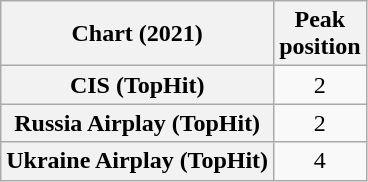<table class="wikitable sortable plainrowheaders" style="text-align:center">
<tr>
<th scope="col">Chart (2021)</th>
<th scope="col">Peak<br>position</th>
</tr>
<tr>
<th scope="row">CIS (TopHit)</th>
<td>2</td>
</tr>
<tr>
<th scope="row">Russia Airplay (TopHit)</th>
<td>2</td>
</tr>
<tr>
<th scope="row">Ukraine Airplay (TopHit)</th>
<td>4</td>
</tr>
</table>
